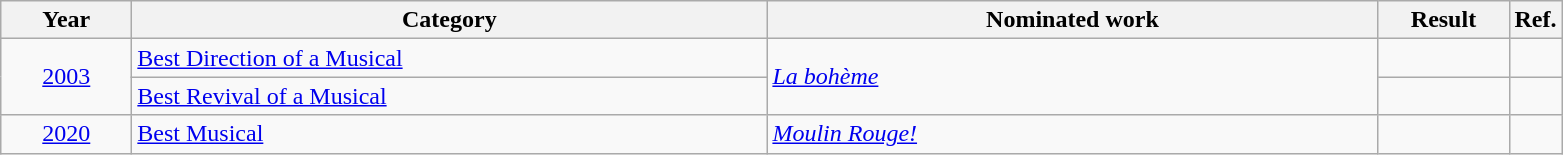<table class=wikitable>
<tr>
<th scope="col" style="width:5em;">Year</th>
<th scope="col" style="width:26em;">Category</th>
<th scope="col" style="width:25em;">Nominated work</th>
<th scope="col" style="width:5em;">Result</th>
<th>Ref.</th>
</tr>
<tr>
<td style="text-align:center;", rowspan=2><a href='#'>2003</a></td>
<td><a href='#'>Best Direction of a Musical</a></td>
<td rowspan=2><a href='#'><em>La bohème</em></a></td>
<td></td>
<td></td>
</tr>
<tr>
<td><a href='#'>Best Revival of a Musical</a></td>
<td></td>
<td></td>
</tr>
<tr>
<td style="text-align:center;"><a href='#'>2020</a></td>
<td><a href='#'>Best Musical</a></td>
<td><em><a href='#'>Moulin Rouge!</a></em></td>
<td></td>
<td></td>
</tr>
</table>
